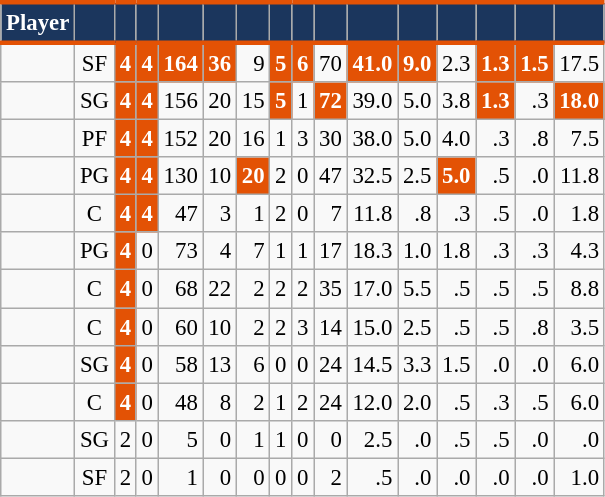<table class="wikitable sortable" style="font-size: 95%; text-align:right;">
<tr>
<th style="background:#1B365D; color:#FFFFFF; border-top:#E35205 3px solid; border-bottom:#E35205 3px solid;">Player</th>
<th style="background:#1B365D; color:#FFFFFF; border-top:#E35205 3px solid; border-bottom:#E35205 3px solid;"></th>
<th style="background:#1B365D; color:#FFFFFF; border-top:#E35205 3px solid; border-bottom:#E35205 3px solid;"></th>
<th style="background:#1B365D; color:#FFFFFF; border-top:#E35205 3px solid; border-bottom:#E35205 3px solid;"></th>
<th style="background:#1B365D; color:#FFFFFF; border-top:#E35205 3px solid; border-bottom:#E35205 3px solid;"></th>
<th style="background:#1B365D; color:#FFFFFF; border-top:#E35205 3px solid; border-bottom:#E35205 3px solid;"></th>
<th style="background:#1B365D; color:#FFFFFF; border-top:#E35205 3px solid; border-bottom:#E35205 3px solid;"></th>
<th style="background:#1B365D; color:#FFFFFF; border-top:#E35205 3px solid; border-bottom:#E35205 3px solid;"></th>
<th style="background:#1B365D; color:#FFFFFF; border-top:#E35205 3px solid; border-bottom:#E35205 3px solid;"></th>
<th style="background:#1B365D; color:#FFFFFF; border-top:#E35205 3px solid; border-bottom:#E35205 3px solid;"></th>
<th style="background:#1B365D; color:#FFFFFF; border-top:#E35205 3px solid; border-bottom:#E35205 3px solid;"></th>
<th style="background:#1B365D; color:#FFFFFF; border-top:#E35205 3px solid; border-bottom:#E35205 3px solid;"></th>
<th style="background:#1B365D; color:#FFFFFF; border-top:#E35205 3px solid; border-bottom:#E35205 3px solid;"></th>
<th style="background:#1B365D; color:#FFFFFF; border-top:#E35205 3px solid; border-bottom:#E35205 3px solid;"></th>
<th style="background:#1B365D; color:#FFFFFF; border-top:#E35205 3px solid; border-bottom:#E35205 3px solid;"></th>
<th style="background:#1B365D; color:#FFFFFF; border-top:#E35205 3px solid; border-bottom:#E35205 3px solid;"></th>
</tr>
<tr>
<td style="text-align:left;"></td>
<td style="text-align:center;">SF</td>
<td style="background:#E35205; color:#FFFFFF;"><strong>4</strong></td>
<td style="background:#E35205; color:#FFFFFF;"><strong>4</strong></td>
<td style="background:#E35205; color:#FFFFFF;"><strong>164</strong></td>
<td style="background:#E35205; color:#FFFFFF;"><strong>36</strong></td>
<td>9</td>
<td style="background:#E35205; color:#FFFFFF;"><strong>5</strong></td>
<td style="background:#E35205; color:#FFFFFF;"><strong>6</strong></td>
<td>70</td>
<td style="background:#E35205; color:#FFFFFF;"><strong>41.0</strong></td>
<td style="background:#E35205; color:#FFFFFF;"><strong>9.0</strong></td>
<td>2.3</td>
<td style="background:#E35205; color:#FFFFFF;"><strong>1.3</strong></td>
<td style="background:#E35205; color:#FFFFFF;"><strong>1.5</strong></td>
<td>17.5</td>
</tr>
<tr>
<td style="text-align:left;"></td>
<td style="text-align:center;">SG</td>
<td style="background:#E35205; color:#FFFFFF;"><strong>4</strong></td>
<td style="background:#E35205; color:#FFFFFF;"><strong>4</strong></td>
<td>156</td>
<td>20</td>
<td>15</td>
<td style="background:#E35205; color:#FFFFFF;"><strong>5</strong></td>
<td>1</td>
<td style="background:#E35205; color:#FFFFFF;"><strong>72</strong></td>
<td>39.0</td>
<td>5.0</td>
<td>3.8</td>
<td style="background:#E35205; color:#FFFFFF;"><strong>1.3</strong></td>
<td>.3</td>
<td style="background:#E35205; color:#FFFFFF;"><strong>18.0</strong></td>
</tr>
<tr>
<td style="text-align:left;"></td>
<td style="text-align:center;">PF</td>
<td style="background:#E35205; color:#FFFFFF;"><strong>4</strong></td>
<td style="background:#E35205; color:#FFFFFF;"><strong>4</strong></td>
<td>152</td>
<td>20</td>
<td>16</td>
<td>1</td>
<td>3</td>
<td>30</td>
<td>38.0</td>
<td>5.0</td>
<td>4.0</td>
<td>.3</td>
<td>.8</td>
<td>7.5</td>
</tr>
<tr>
<td style="text-align:left;"></td>
<td style="text-align:center;">PG</td>
<td style="background:#E35205; color:#FFFFFF;"><strong>4</strong></td>
<td style="background:#E35205; color:#FFFFFF;"><strong>4</strong></td>
<td>130</td>
<td>10</td>
<td style="background:#E35205; color:#FFFFFF;"><strong>20</strong></td>
<td>2</td>
<td>0</td>
<td>47</td>
<td>32.5</td>
<td>2.5</td>
<td style="background:#E35205; color:#FFFFFF;"><strong>5.0</strong></td>
<td>.5</td>
<td>.0</td>
<td>11.8</td>
</tr>
<tr>
<td style="text-align:left;"></td>
<td style="text-align:center;">C</td>
<td style="background:#E35205; color:#FFFFFF;"><strong>4</strong></td>
<td style="background:#E35205; color:#FFFFFF;"><strong>4</strong></td>
<td>47</td>
<td>3</td>
<td>1</td>
<td>2</td>
<td>0</td>
<td>7</td>
<td>11.8</td>
<td>.8</td>
<td>.3</td>
<td>.5</td>
<td>.0</td>
<td>1.8</td>
</tr>
<tr>
<td style="text-align:left;"></td>
<td style="text-align:center;">PG</td>
<td style="background:#E35205; color:#FFFFFF;"><strong>4</strong></td>
<td>0</td>
<td>73</td>
<td>4</td>
<td>7</td>
<td>1</td>
<td>1</td>
<td>17</td>
<td>18.3</td>
<td>1.0</td>
<td>1.8</td>
<td>.3</td>
<td>.3</td>
<td>4.3</td>
</tr>
<tr>
<td style="text-align:left;"></td>
<td style="text-align:center;">C</td>
<td style="background:#E35205; color:#FFFFFF;"><strong>4</strong></td>
<td>0</td>
<td>68</td>
<td>22</td>
<td>2</td>
<td>2</td>
<td>2</td>
<td>35</td>
<td>17.0</td>
<td>5.5</td>
<td>.5</td>
<td>.5</td>
<td>.5</td>
<td>8.8</td>
</tr>
<tr>
<td style="text-align:left;"></td>
<td style="text-align:center;">C</td>
<td style="background:#E35205; color:#FFFFFF;"><strong>4</strong></td>
<td>0</td>
<td>60</td>
<td>10</td>
<td>2</td>
<td>2</td>
<td>3</td>
<td>14</td>
<td>15.0</td>
<td>2.5</td>
<td>.5</td>
<td>.5</td>
<td>.8</td>
<td>3.5</td>
</tr>
<tr>
<td style="text-align:left;"></td>
<td style="text-align:center;">SG</td>
<td style="background:#E35205; color:#FFFFFF;"><strong>4</strong></td>
<td>0</td>
<td>58</td>
<td>13</td>
<td>6</td>
<td>0</td>
<td>0</td>
<td>24</td>
<td>14.5</td>
<td>3.3</td>
<td>1.5</td>
<td>.0</td>
<td>.0</td>
<td>6.0</td>
</tr>
<tr>
<td style="text-align:left;"></td>
<td style="text-align:center;">C</td>
<td style="background:#E35205; color:#FFFFFF;"><strong>4</strong></td>
<td>0</td>
<td>48</td>
<td>8</td>
<td>2</td>
<td>1</td>
<td>2</td>
<td>24</td>
<td>12.0</td>
<td>2.0</td>
<td>.5</td>
<td>.3</td>
<td>.5</td>
<td>6.0</td>
</tr>
<tr>
<td style="text-align:left;"></td>
<td style="text-align:center;">SG</td>
<td>2</td>
<td>0</td>
<td>5</td>
<td>0</td>
<td>1</td>
<td>1</td>
<td>0</td>
<td>0</td>
<td>2.5</td>
<td>.0</td>
<td>.5</td>
<td>.5</td>
<td>.0</td>
<td>.0</td>
</tr>
<tr>
<td style="text-align:left;"></td>
<td style="text-align:center;">SF</td>
<td>2</td>
<td>0</td>
<td>1</td>
<td>0</td>
<td>0</td>
<td>0</td>
<td>0</td>
<td>2</td>
<td>.5</td>
<td>.0</td>
<td>.0</td>
<td>.0</td>
<td>.0</td>
<td>1.0</td>
</tr>
</table>
